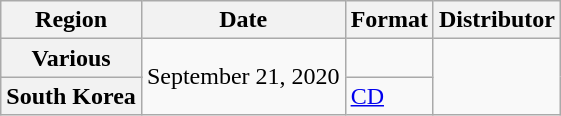<table class="wikitable plainrowheaders">
<tr>
<th>Region</th>
<th>Date</th>
<th>Format</th>
<th>Distributor</th>
</tr>
<tr>
<th scope="row">Various</th>
<td rowspan="3">September 21, 2020</td>
<td rowspan="2"></td>
<td rowspan="3"></td>
</tr>
<tr>
<th scope="row" rowspan="2">South Korea</th>
</tr>
<tr>
<td><a href='#'>CD</a></td>
</tr>
</table>
